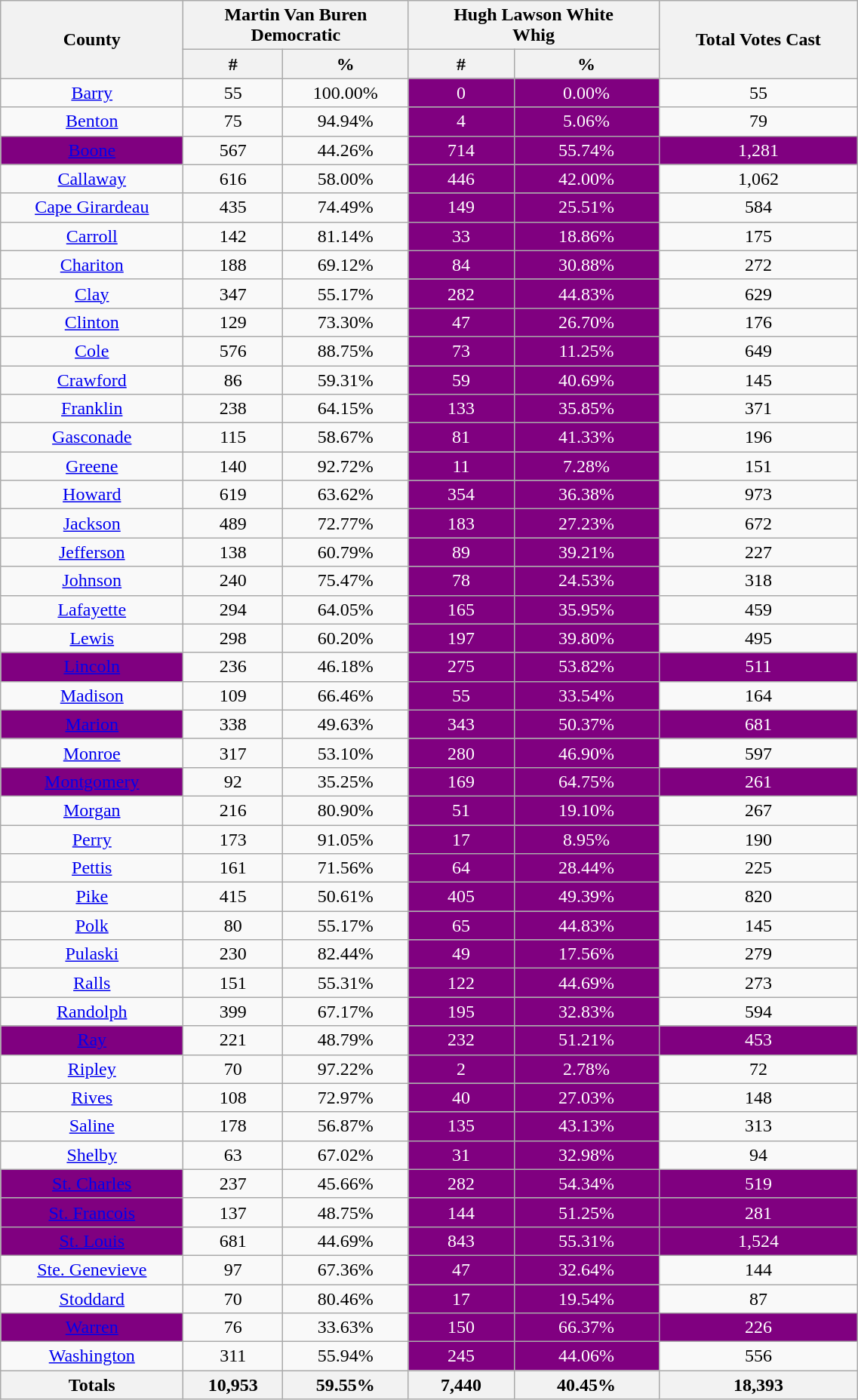<table class="wikitable sortable" width="60%">
<tr>
<th rowspan="2">County</th>
<th colspan="2">Martin Van Buren<br>Democratic</th>
<th colspan="2">Hugh Lawson White<br>Whig</th>
<th rowspan="2">Total Votes Cast</th>
</tr>
<tr>
<th data-sort-type="number" style="text-align:center;">#</th>
<th data-sort-type="number" style="text-align:center;">%</th>
<th data-sort-type="number" style="text-align:center;">#</th>
<th data-sort-type="number" style="text-align:center;">%</th>
</tr>
<tr style="text-align:center;">
<td><a href='#'>Barry</a></td>
<td>55</td>
<td>100.00%</td>
<td style="color:white; background:#800080;">0</td>
<td style="color:white; background:#800080;">0.00%</td>
<td>55</td>
</tr>
<tr style="text-align:center;">
<td><a href='#'>Benton</a></td>
<td>75</td>
<td>94.94%</td>
<td style="color:white; background:#800080;">4</td>
<td style="color:white; background:#800080;">5.06%</td>
<td>79</td>
</tr>
<tr style="text-align:center;">
<td style="color:white; background:#800080;"><a href='#'>Boone</a></td>
<td>567</td>
<td>44.26%</td>
<td style="color:white; background:#800080;">714</td>
<td style="color:white; background:#800080;">55.74%</td>
<td style="color:white; background:#800080;">1,281</td>
</tr>
<tr style="text-align:center;">
<td><a href='#'>Callaway</a></td>
<td>616</td>
<td>58.00%</td>
<td style="color:white; background:#800080;">446</td>
<td style="color:white; background:#800080;">42.00%</td>
<td>1,062</td>
</tr>
<tr style="text-align:center;">
<td><a href='#'>Cape Girardeau</a></td>
<td>435</td>
<td>74.49%</td>
<td style="color:white; background:#800080;">149</td>
<td style="color:white; background:#800080;">25.51%</td>
<td>584</td>
</tr>
<tr style="text-align:center;">
<td><a href='#'>Carroll</a></td>
<td>142</td>
<td>81.14%</td>
<td style="color:white; background:#800080;">33</td>
<td style="color:white; background:#800080;">18.86%</td>
<td>175</td>
</tr>
<tr style="text-align:center;">
<td><a href='#'>Chariton</a></td>
<td>188</td>
<td>69.12%</td>
<td style="color:white; background:#800080;">84</td>
<td style="color:white; background:#800080;">30.88%</td>
<td>272</td>
</tr>
<tr style="text-align:center;">
<td><a href='#'>Clay</a></td>
<td>347</td>
<td>55.17%</td>
<td style="color:white; background:#800080;">282</td>
<td style="color:white; background:#800080;">44.83%</td>
<td>629</td>
</tr>
<tr style="text-align:center;">
<td><a href='#'>Clinton</a></td>
<td>129</td>
<td>73.30%</td>
<td style="color:white; background:#800080;">47</td>
<td style="color:white; background:#800080;">26.70%</td>
<td>176</td>
</tr>
<tr style="text-align:center;">
<td><a href='#'>Cole</a></td>
<td>576</td>
<td>88.75%</td>
<td style="color:white; background:#800080;">73</td>
<td style="color:white; background:#800080;">11.25%</td>
<td>649</td>
</tr>
<tr style="text-align:center;">
<td><a href='#'>Crawford</a></td>
<td>86</td>
<td>59.31%</td>
<td style="color:white; background:#800080;">59</td>
<td style="color:white; background:#800080;">40.69%</td>
<td>145</td>
</tr>
<tr style="text-align:center;">
<td><a href='#'>Franklin</a></td>
<td>238</td>
<td>64.15%</td>
<td style="color:white; background:#800080;">133</td>
<td style="color:white; background:#800080;">35.85%</td>
<td>371</td>
</tr>
<tr style="text-align:center;">
<td><a href='#'>Gasconade</a></td>
<td>115</td>
<td>58.67%</td>
<td style="color:white; background:#800080;">81</td>
<td style="color:white; background:#800080;">41.33%</td>
<td>196</td>
</tr>
<tr style="text-align:center;">
<td><a href='#'>Greene</a></td>
<td>140</td>
<td>92.72%</td>
<td style="color:white; background:#800080;">11</td>
<td style="color:white; background:#800080;">7.28%</td>
<td>151</td>
</tr>
<tr style="text-align:center;">
<td><a href='#'>Howard</a></td>
<td>619</td>
<td>63.62%</td>
<td style="color:white; background:#800080;">354</td>
<td style="color:white; background:#800080;">36.38%</td>
<td>973</td>
</tr>
<tr style="text-align:center;">
<td><a href='#'>Jackson</a></td>
<td>489</td>
<td>72.77%</td>
<td style="color:white; background:#800080;">183</td>
<td style="color:white; background:#800080;">27.23%</td>
<td>672</td>
</tr>
<tr style="text-align:center;">
<td><a href='#'>Jefferson</a></td>
<td>138</td>
<td>60.79%</td>
<td style="color:white; background:#800080;">89</td>
<td style="color:white; background:#800080;">39.21%</td>
<td>227</td>
</tr>
<tr style="text-align:center;">
<td><a href='#'>Johnson</a></td>
<td>240</td>
<td>75.47%</td>
<td style="color:white; background:#800080;">78</td>
<td style="color:white; background:#800080;">24.53%</td>
<td>318</td>
</tr>
<tr style="text-align:center;">
<td><a href='#'>Lafayette</a></td>
<td>294</td>
<td>64.05%</td>
<td style="color:white; background:#800080;">165</td>
<td style="color:white; background:#800080;">35.95%</td>
<td>459</td>
</tr>
<tr style="text-align:center;">
<td><a href='#'>Lewis</a></td>
<td>298</td>
<td>60.20%</td>
<td style="color:white; background:#800080;">197</td>
<td style="color:white; background:#800080;">39.80%</td>
<td>495</td>
</tr>
<tr style="text-align:center;">
<td style="color:white; background:#800080;"><a href='#'>Lincoln</a></td>
<td>236</td>
<td>46.18%</td>
<td style="color:white; background:#800080;">275</td>
<td style="color:white; background:#800080;">53.82%</td>
<td style="color:white; background:#800080;">511</td>
</tr>
<tr style="text-align:center;">
<td><a href='#'>Madison</a></td>
<td>109</td>
<td>66.46%</td>
<td style="color:white; background:#800080;">55</td>
<td style="color:white; background:#800080;">33.54%</td>
<td>164</td>
</tr>
<tr style="text-align:center;">
<td style="color:white; background:#800080;"><a href='#'>Marion</a></td>
<td>338</td>
<td>49.63%</td>
<td style="color:white; background:#800080;">343</td>
<td style="color:white; background:#800080;">50.37%</td>
<td style="color:white; background:#800080;">681</td>
</tr>
<tr style="text-align:center;">
<td><a href='#'>Monroe</a></td>
<td>317</td>
<td>53.10%</td>
<td style="color:white; background:#800080;">280</td>
<td style="color:white; background:#800080;">46.90%</td>
<td>597</td>
</tr>
<tr style="text-align:center;">
<td style="color:white; background:#800080;"><a href='#'>Montgomery</a></td>
<td>92</td>
<td>35.25%</td>
<td style="color:white; background:#800080;">169</td>
<td style="color:white; background:#800080;">64.75%</td>
<td style="color:white; background:#800080;">261</td>
</tr>
<tr style="text-align:center;">
<td><a href='#'>Morgan</a></td>
<td>216</td>
<td>80.90%</td>
<td style="color:white; background:#800080;">51</td>
<td style="color:white; background:#800080;">19.10%</td>
<td>267</td>
</tr>
<tr style="text-align:center;">
<td><a href='#'>Perry</a></td>
<td>173</td>
<td>91.05%</td>
<td style="color:white; background:#800080;">17</td>
<td style="color:white; background:#800080;">8.95%</td>
<td>190</td>
</tr>
<tr style="text-align:center;">
<td><a href='#'>Pettis</a></td>
<td>161</td>
<td>71.56%</td>
<td style="color:white; background:#800080;">64</td>
<td style="color:white; background:#800080;">28.44%</td>
<td>225</td>
</tr>
<tr style="text-align:center;">
<td><a href='#'>Pike</a></td>
<td>415</td>
<td>50.61%</td>
<td style="color:white; background:#800080;">405</td>
<td style="color:white; background:#800080;">49.39%</td>
<td>820</td>
</tr>
<tr style="text-align:center;">
<td><a href='#'>Polk</a></td>
<td>80</td>
<td>55.17%</td>
<td style="color:white; background:#800080;">65</td>
<td style="color:white; background:#800080;">44.83%</td>
<td>145</td>
</tr>
<tr style="text-align:center;">
<td><a href='#'>Pulaski</a></td>
<td>230</td>
<td>82.44%</td>
<td style="color:white; background:#800080;">49</td>
<td style="color:white; background:#800080;">17.56%</td>
<td>279</td>
</tr>
<tr style="text-align:center;">
<td><a href='#'>Ralls</a></td>
<td>151</td>
<td>55.31%</td>
<td style="color:white; background:#800080;">122</td>
<td style="color:white; background:#800080;">44.69%</td>
<td>273</td>
</tr>
<tr style="text-align:center;">
<td><a href='#'>Randolph</a></td>
<td>399</td>
<td>67.17%</td>
<td style="color:white; background:#800080;">195</td>
<td style="color:white; background:#800080;">32.83%</td>
<td>594</td>
</tr>
<tr style="text-align:center;">
<td style="color:white; background:#800080;"><a href='#'>Ray</a></td>
<td>221</td>
<td>48.79%</td>
<td style="color:white; background:#800080;">232</td>
<td style="color:white; background:#800080;">51.21%</td>
<td style="color:white; background:#800080;">453</td>
</tr>
<tr style="text-align:center;">
<td><a href='#'>Ripley</a></td>
<td>70</td>
<td>97.22%</td>
<td style="color:white; background:#800080;">2</td>
<td style="color:white; background:#800080;">2.78%</td>
<td>72</td>
</tr>
<tr style="text-align:center;">
<td><a href='#'>Rives</a></td>
<td>108</td>
<td>72.97%</td>
<td style="color:white; background:#800080;">40</td>
<td style="color:white; background:#800080;">27.03%</td>
<td>148</td>
</tr>
<tr style="text-align:center;">
<td><a href='#'>Saline</a></td>
<td>178</td>
<td>56.87%</td>
<td style="color:white; background:#800080;">135</td>
<td style="color:white; background:#800080;">43.13%</td>
<td>313</td>
</tr>
<tr style="text-align:center;">
<td><a href='#'>Shelby</a></td>
<td>63</td>
<td>67.02%</td>
<td style="color:white; background:#800080;">31</td>
<td style="color:white; background:#800080;">32.98%</td>
<td>94</td>
</tr>
<tr style="text-align:center;">
<td style="color:white; background:#800080;"><a href='#'>St. Charles</a></td>
<td>237</td>
<td>45.66%</td>
<td style="color:white; background:#800080;">282</td>
<td style="color:white; background:#800080;">54.34%</td>
<td style="color:white; background:#800080;">519</td>
</tr>
<tr style="text-align:center;">
<td style="color:white; background:#800080;"><a href='#'>St. Francois</a></td>
<td>137</td>
<td>48.75%</td>
<td style="color:white; background:#800080;">144</td>
<td style="color:white; background:#800080;">51.25%</td>
<td style="color:white; background:#800080;">281</td>
</tr>
<tr style="text-align:center;">
<td style="color:white; background:#800080;"><a href='#'>St. Louis</a></td>
<td>681</td>
<td>44.69%</td>
<td style="color:white; background:#800080;">843</td>
<td style="color:white; background:#800080;">55.31%</td>
<td style="color:white; background:#800080;">1,524</td>
</tr>
<tr style="text-align:center;">
<td><a href='#'>Ste. Genevieve</a></td>
<td>97</td>
<td>67.36%</td>
<td style="color:white; background:#800080;">47</td>
<td style="color:white; background:#800080;">32.64%</td>
<td>144</td>
</tr>
<tr style="text-align:center;">
<td><a href='#'>Stoddard</a></td>
<td>70</td>
<td>80.46%</td>
<td style="color:white; background:#800080;">17</td>
<td style="color:white; background:#800080;">19.54%</td>
<td>87</td>
</tr>
<tr style="text-align:center;">
<td style="color:white; background:#800080;"><a href='#'>Warren</a></td>
<td>76</td>
<td>33.63%</td>
<td style="color:white; background:#800080;">150</td>
<td style="color:white; background:#800080;">66.37%</td>
<td style="color:white; background:#800080;">226</td>
</tr>
<tr style="text-align:center;">
<td><a href='#'>Washington</a></td>
<td>311</td>
<td>55.94%</td>
<td style="color:white; background:#800080;">245</td>
<td style="color:white; background:#800080;">44.06%</td>
<td>556</td>
</tr>
<tr>
<th>Totals</th>
<th>10,953</th>
<th>59.55%</th>
<th>7,440</th>
<th>40.45%</th>
<th>18,393</th>
</tr>
</table>
